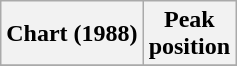<table class="wikitable sortable">
<tr>
<th align="center">Chart (1988)</th>
<th align="center">Peak<br>position</th>
</tr>
<tr>
</tr>
</table>
